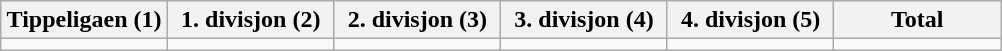<table class="wikitable">
<tr>
<th width="16.6%">Tippeligaen (1)</th>
<th width="16.6%">1. divisjon (2)</th>
<th width="16.6%">2. divisjon (3)</th>
<th width="16.6%">3. divisjon (4)</th>
<th width="16.6%">4. divisjon (5)</th>
<th width="16.6%">Total</th>
</tr>
<tr>
<td></td>
<td></td>
<td></td>
<td></td>
<td></td>
<td></td>
</tr>
</table>
